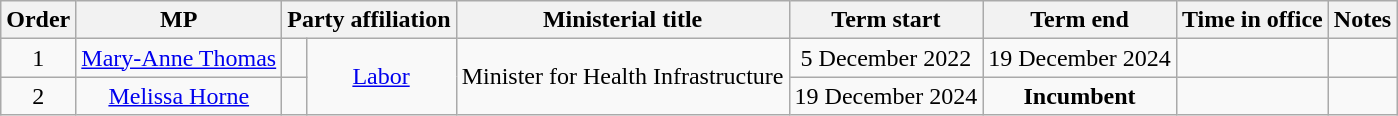<table class="wikitable" style="text-align:center">
<tr>
<th>Order</th>
<th>MP</th>
<th colspan="2">Party affiliation</th>
<th>Ministerial title</th>
<th>Term start</th>
<th>Term end</th>
<th>Time in office</th>
<th>Notes</th>
</tr>
<tr>
<td>1</td>
<td><a href='#'>Mary-Anne Thomas</a> </td>
<td></td>
<td rowspan=2><a href='#'>Labor</a></td>
<td rowspan=2>Minister for Health Infrastructure</td>
<td>5 December 2022</td>
<td>19 December 2024</td>
<td></td>
<td></td>
</tr>
<tr>
<td>2</td>
<td><a href='#'>Melissa Horne</a> </td>
<td></td>
<td>19 December 2024</td>
<td><strong>Incumbent</strong></td>
<td></td>
<td></td>
</tr>
</table>
